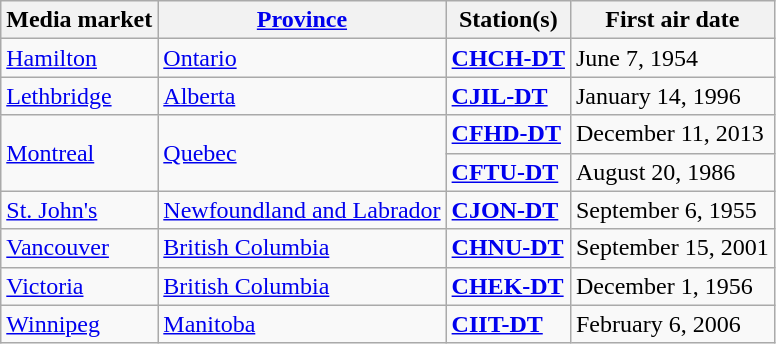<table class="wikitable sortable">
<tr>
<th>Media market</th>
<th><a href='#'>Province</a></th>
<th>Station(s)</th>
<th>First air date</th>
</tr>
<tr>
<td><a href='#'>Hamilton</a></td>
<td><a href='#'>Ontario</a></td>
<td><strong><a href='#'>CHCH-DT</a></strong></td>
<td>June 7, 1954</td>
</tr>
<tr>
<td><a href='#'>Lethbridge</a></td>
<td><a href='#'>Alberta</a></td>
<td><strong><a href='#'>CJIL-DT</a></strong></td>
<td>January 14, 1996</td>
</tr>
<tr>
<td rowspan="2"><a href='#'>Montreal</a></td>
<td rowspan="2"><a href='#'>Quebec</a></td>
<td><strong><a href='#'>CFHD-DT</a></strong></td>
<td>December 11, 2013</td>
</tr>
<tr>
<td><strong><a href='#'>CFTU-DT</a></strong></td>
<td>August 20, 1986</td>
</tr>
<tr>
<td><a href='#'>St. John's</a></td>
<td><a href='#'>Newfoundland and Labrador</a></td>
<td><strong><a href='#'>CJON-DT</a></strong></td>
<td>September 6, 1955</td>
</tr>
<tr>
<td><a href='#'>Vancouver</a></td>
<td><a href='#'>British Columbia</a></td>
<td><strong><a href='#'>CHNU-DT</a></strong></td>
<td>September 15, 2001</td>
</tr>
<tr>
<td><a href='#'>Victoria</a></td>
<td><a href='#'>British Columbia</a></td>
<td><strong><a href='#'>CHEK-DT</a></strong></td>
<td>December 1, 1956</td>
</tr>
<tr>
<td><a href='#'>Winnipeg</a></td>
<td><a href='#'>Manitoba</a></td>
<td><strong><a href='#'>CIIT-DT</a></strong></td>
<td>February 6, 2006</td>
</tr>
</table>
